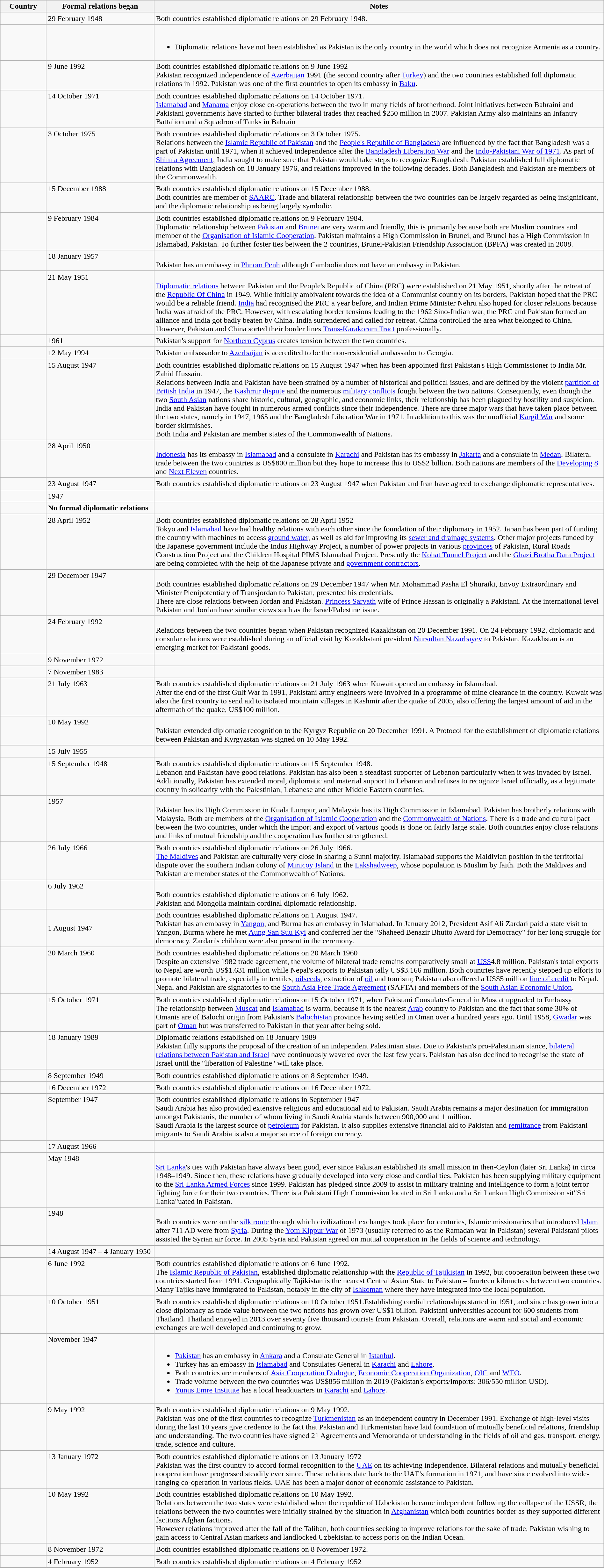<table class="wikitable sortable" style="width:100%; margin:auto;">
<tr>
<th style="width:5%;">Country</th>
<th style="width:12%;">Formal relations began</th>
<th style="width:50%;">Notes</th>
</tr>
<tr valign="top">
<td></td>
<td>29 February 1948</td>
<td>Both countries established diplomatic relations on 29 February 1948.</td>
</tr>
<tr valign="top">
<td></td>
<td></td>
<td><br><ul><li>Diplomatic relations have not been established as Pakistan is the only country in the world which does not recognize Armenia as a country.</li></ul></td>
</tr>
<tr valign="top">
<td></td>
<td>9 June 1992</td>
<td>Both countries established diplomatic relations on 9 June 1992<br>Pakistan recognized independence of <a href='#'>Azerbaijan</a> 1991 (the second country after <a href='#'>Turkey</a>) and the two countries established full diplomatic relations in 1992. Pakistan was one of the first countries to open its embassy in <a href='#'>Baku</a>.</td>
</tr>
<tr valign="top">
<td></td>
<td>14 October 1971</td>
<td>Both countries established diplomatic relations on 14 October 1971.<br><a href='#'>Islamabad</a> and <a href='#'>Manama</a> enjoy close co-operations between the two in many fields of brotherhood. Joint initiatives between Bahraini and Pakistani governments have started to further bilateral trades that reached $250 million in 2007. Pakistan Army also maintains an Infantry Battalion and a Squadron of Tanks in Bahrain</td>
</tr>
<tr valign="top">
<td></td>
<td>3 October 1975</td>
<td>Both countries established diplomatic relations on 3 October 1975.<br>Relations between the <a href='#'>Islamic Republic of Pakistan</a> and the <a href='#'>People's Republic of Bangladesh</a> are influenced by the fact that Bangladesh was a part of Pakistan until 1971, when it achieved independence after the <a href='#'>Bangladesh Liberation War</a> and the <a href='#'>Indo-Pakistani War of 1971</a>. As part of <a href='#'>Shimla Agreement</a>, India sought to make sure that Pakistan would take steps to recognize Bangladesh. Pakistan established full diplomatic relations with Bangladesh on 18 January 1976, and relations improved in the following decades. Both Bangladesh and Pakistan are members of the Commonwealth.</td>
</tr>
<tr valign="top">
<td></td>
<td>15 December 1988</td>
<td>Both countries established diplomatic relations on 15 December 1988.<br>Both countries are member of <a href='#'>SAARC</a>. Trade and bilateral relationship between the two countries can be largely regarded as being insignificant, and the diplomatic relationship as being largely symbolic.</td>
</tr>
<tr valign="top">
<td></td>
<td>9 February 1984</td>
<td>Both countries established diplomatic relations on 9 February 1984.<br>Diplomatic relationship between <a href='#'>Pakistan</a> and <a href='#'>Brunei</a> are very warm and friendly, this is primarily because both are Muslim countries and member of the <a href='#'>Organisation of Islamic Cooperation</a>. Pakistan maintains a High Commission in Brunei, and Brunei has a High Commission in Islamabad, Pakistan. To further foster ties between the 2 countries, Brunei-Pakistan Friendship Association (BPFA) was created in 2008.</td>
</tr>
<tr valign="top">
<td></td>
<td>18 January 1957</td>
<td><br>Pakistan has an embassy in <a href='#'>Phnom Penh</a> although Cambodia does not have an embassy in Pakistan.</td>
</tr>
<tr valign="top">
<td></td>
<td>21 May 1951</td>
<td><br><a href='#'>Diplomatic relations</a> between Pakistan and the People's Republic of China (PRC) were established on 21 May 1951, shortly after the retreat of the <a href='#'>Republic Of China</a> in 1949. While initially ambivalent towards the idea of a Communist country on its borders, Pakistan hoped that the PRC would be a reliable friend. <a href='#'>India</a> had recognised the PRC a year before, and Indian Prime Minister Nehru also hoped for closer relations because India was afraid of the PRC. However, with escalating border tensions leading to the 1962 Sino-Indian war, the PRC and Pakistan formed an alliance and India got badly beaten by China. India surrendered and called for retreat. China controlled the area what belonged to China. However, Pakistan and China sorted their border lines <a href='#'>Trans-Karakoram Tract</a> professionally.</td>
</tr>
<tr valign="top">
<td></td>
<td>1961</td>
<td>Pakistan's support for <a href='#'>Northern Cyprus</a> creates tension between the two countries.</td>
</tr>
<tr valign="top">
<td></td>
<td>12 May 1994</td>
<td>Pakistan ambassador to <a href='#'>Azerbaijan</a> is accredited to be the non-residential ambassador to Georgia.</td>
</tr>
<tr valign="top">
<td></td>
<td>15 August 1947</td>
<td>Both countries established diplomatic relations on 15 August 1947 when has been appointed first Pakistan's High Commissioner to India Mr. Zahid Hussain.<br>Relations between India and Pakistan have been strained by a number of historical and political issues, and are defined by the violent <a href='#'>partition of British India</a> in 1947, the <a href='#'>Kashmir dispute</a> and the numerous <a href='#'>military conflicts</a> fought between the two nations. Consequently, even though the two <a href='#'>South Asian</a> nations share historic, cultural, geographic, and economic links, their relationship has been plagued by hostility and suspicion.<br>India and Pakistan have fought in numerous armed conflicts since their independence. There are three major wars that have taken place between the two states, namely in 1947, 1965 and the Bangladesh Liberation War in 1971. In addition to this was the unofficial <a href='#'>Kargil War</a> and some border skirmishes.<br>Both India and Pakistan are member states of the Commonwealth of Nations.</td>
</tr>
<tr valign="top">
<td></td>
<td>28 April 1950</td>
<td><br><a href='#'>Indonesia</a> has its embassy in <a href='#'>Islamabad</a> and a consulate in <a href='#'>Karachi</a> and Pakistan has its embassy in <a href='#'>Jakarta</a> and a consulate in <a href='#'>Medan</a>. Bilateral trade between the two countries is US$800 million but they hope to increase this to US$2 billion. Both nations are members of the <a href='#'>Developing 8</a> and <a href='#'>Next Eleven</a> countries.</td>
</tr>
<tr valign="top">
<td></td>
<td>23 August 1947</td>
<td>Both countries established diplomatic relations on 23 August 1947 when Pakistan and Iran have agreed to exchange diplomatic representatives.</td>
</tr>
<tr valign="top">
<td></td>
<td>1947</td>
<td></td>
</tr>
<tr valign="top">
<td></td>
<td><strong>No formal diplomatic relations</strong></td>
<td></td>
</tr>
<tr valign="top">
<td></td>
<td>28 April 1952</td>
<td>Both countries established diplomatic relations on 28 April 1952<br>Tokyo and <a href='#'>Islamabad</a> have had healthy relations with each other since the foundation of their diplomacy in 1952. Japan has been part of funding the country with machines to access <a href='#'>ground water</a>, as well as aid for improving its <a href='#'>sewer and drainage systems</a>. Other major projects funded by the Japanese government include the Indus Highway Project, a number of power projects in various <a href='#'>provinces</a> of Pakistan, Rural Roads Construction Project and the Children Hospital PIMS Islamabad Project. Presently the <a href='#'>Kohat Tunnel Project</a> and the <a href='#'>Ghazi Brotha Dam Project</a> are being completed with the help of the Japanese private and <a href='#'>government contractors</a>.</td>
</tr>
<tr valign="top">
<td></td>
<td>29 December 1947</td>
<td><br>Both countries established diplomatic relations on 29 December 1947 when Mr. Mohammad Pasha El Shuraiki, Envoy Extraordinary and Minister Plenipotentiary of Transjordan to Pakistan, presented his credentials.<br>There are close relations between Jordan and Pakistan. <a href='#'>Princess Sarvath</a> wife of Prince Hassan is originally a Pakistani. At the international level Pakistan and Jordan have similar views such as the Israel/Palestine issue.</td>
</tr>
<tr valign="top">
<td></td>
<td>24 February 1992</td>
<td><br>Relations between the two countries began when Pakistan recognized Kazakhstan on 20 December 1991. On 24 February 1992, diplomatic and consular relations were established during an official visit by Kazakhstani president <a href='#'>Nursultan Nazarbayev</a> to Pakistan. Kazakhstan is an emerging market for Pakistani goods.</td>
</tr>
<tr valign="top">
<td></td>
<td>9 November 1972</td>
<td></td>
</tr>
<tr valign="top">
<td></td>
<td>7 November 1983</td>
<td></td>
</tr>
<tr valign="top">
<td></td>
<td>21 July 1963</td>
<td>Both countries established diplomatic relations on 21 July 1963 when Kuwait opened an embassy in Islamabad.<br>After the end of the first Gulf War in 1991, Pakistani army engineers were involved in a programme of mine clearance in the country. Kuwait was also the first country to send aid to isolated mountain villages in Kashmir after the quake of 2005, also offering the largest amount of aid in the aftermath of the quake, US$100 million.</td>
</tr>
<tr valign="top">
<td></td>
<td>10 May 1992</td>
<td><br>Pakistan extended diplomatic recognition to the Kyrgyz Republic on 20 December 1991. A Protocol for the establishment of diplomatic relations between Pakistan and Kyrgyzstan was signed on 10 May 1992.</td>
</tr>
<tr valign="top">
<td></td>
<td>15 July 1955</td>
<td></td>
</tr>
<tr valign="top">
<td></td>
<td>15 September 1948</td>
<td>Both countries established diplomatic relations on 15 September 1948.<br>Lebanon and Pakistan have good relations. Pakistan has also been a steadfast supporter of Lebanon particularly when it was invaded by Israel. Additionally, Pakistan has extended moral, diplomatic and material support to Lebanon and refuses to recognize Israel officially, as a legitimate country in solidarity with the Palestinian, Lebanese and other Middle Eastern countries.</td>
</tr>
<tr valign="top">
<td></td>
<td>1957</td>
<td><br>Pakistan has its High Commission in Kuala Lumpur, and Malaysia has its High Commission in Islamabad.
Pakistan has brotherly relations with Malaysia. Both are members of the <a href='#'>Organisation of Islamic Cooperation</a> and the <a href='#'>Commonwealth of Nations</a>. There is a trade and cultural pact between the two countries, under which the import and export of various goods is done on fairly large scale. Both countries enjoy close relations and links of mutual friendship and the cooperation has further strengthened.</td>
</tr>
<tr valign="top">
<td></td>
<td>26 July 1966</td>
<td>Both countries established diplomatic relations on 26 July 1966.<br><a href='#'>The Maldives</a> and Pakistan are culturally very close in sharing a Sunni majority. Islamabad supports the Maldivian position in the territorial dispute over the southern Indian colony of <a href='#'>Minicoy Island</a> in the <a href='#'>Lakshadweep</a>, whose population is Muslim by faith. Both the Maldives and Pakistan are member states of the Commonwealth of Nations.</td>
</tr>
<tr valign="top">
<td></td>
<td>6 July 1962</td>
<td><br>Both countries established diplomatic relations on 6 July 1962.<br>Pakistan and Mongolia maintain cordinal diplomatic relationship.</td>
</tr>
<tr>
<td></td>
<td>1 August 1947</td>
<td>Both countries established diplomatic relations on 1 August 1947.<br>
Pakistan has an embassy in <a href='#'>Yangon</a>, and Burma has an embassy in Islamabad. In January 2012, President Asif Ali Zardari paid a state visit to Yangon, Burma where he met <a href='#'>Aung San Suu Kyi</a> and conferred her the "Shaheed Benazir Bhutto Award for Democracy" for her long struggle for democracy. Zardari's children were also present in the ceremony.</td>
</tr>
<tr valign="top">
<td></td>
<td>20 March 1960</td>
<td>Both countries established diplomatic relations on 20 March 1960<br>Despite an extensive 1982 trade agreement, the volume of bilateral trade remains comparatively small at <a href='#'>US$</a>4.8 million. Pakistan's total exports to Nepal are worth US$1.631 million while Nepal's exports to Pakistan tally US$3.166 million. Both countries have recently stepped up efforts to promote bilateral trade, especially in textiles, <a href='#'>oilseeds</a>, extraction of <a href='#'>oil</a> and tourism; Pakistan also offered a US$5 million <a href='#'>line of credit</a> to Nepal. Nepal and Pakistan are signatories to the <a href='#'>South Asia Free Trade Agreement</a> (SAFTA) and members of the <a href='#'>South Asian Economic Union</a>.</td>
</tr>
<tr valign="top">
<td></td>
<td>15 October 1971</td>
<td>Both countries established diplomatic relations on 15 October 1971, when Pakistani Consulate-General in Muscat upgraded to Embassy<br>The relationship between <a href='#'>Muscat</a> and <a href='#'>Islamabad</a> is warm, because it is the nearest <a href='#'>Arab</a> country to Pakistan and the fact that some 30% of Omanis are of Balochi origin from Pakistan's <a href='#'>Balochistan</a> province having settled in Oman over a hundred years ago. Until 1958, <a href='#'>Gwadar</a> was part of <a href='#'>Oman</a> but was transferred to Pakistan in that year after being sold.</td>
</tr>
<tr valign="top">
<td></td>
<td>18 January 1989</td>
<td>Diplomatic relations established on 18 January 1989<br>Pakistan fully supports the proposal of the creation of an independent Palestinian state. Due to Pakistan's pro-Palestinian stance, <a href='#'>bilateral relations between Pakistan and Israel</a> have continuously wavered over the last few years. Pakistan has also declined to recognise the state of Israel until the "liberation of Palestine" will take place.</td>
</tr>
<tr valign="top">
<td></td>
<td>8 September 1949</td>
<td>Both countries established diplomatic relations on 8 September 1949.</td>
</tr>
<tr>
<td></td>
<td>16 December 1972</td>
<td>Both countries established diplomatic relations on 16 December 1972.</td>
</tr>
<tr valign="top">
<td></td>
<td>September 1947</td>
<td>Both countries established diplomatic relations in September 1947<br>Saudi Arabia has also provided extensive religious and educational aid to Pakistan. Saudi Arabia remains a major destination for immigration amongst Pakistanis, the number of whom living in Saudi Arabia stands between 900,000 and 1 million.<br>Saudi Arabia is the largest source of <a href='#'>petroleum</a> for Pakistan. It also supplies extensive financial aid to Pakistan and <a href='#'>remittance</a> from Pakistani migrants to Saudi Arabia is also a major source of foreign currency.</td>
</tr>
<tr valign="top">
<td></td>
<td>17 August 1966</td>
<td></td>
</tr>
<tr valign="top">
<td></td>
<td>May 1948</td>
<td><br><a href='#'>Sri Lanka</a>'s ties with Pakistan have always been good, ever since Pakistan established its small mission in then-Ceylon (later Sri Lanka) in circa 1948–1949. Since then, these relations have gradually developed into very close and cordial ties. Pakistan has been supplying military equipment to the <a href='#'>Sri Lanka Armed Forces</a> since 1999. Pakistan has pledged since 2009 to assist in military training and intelligence to form a joint terror fighting force for their two countries. There is a Pakistani High Commission located in Sri Lanka and a Sri Lankan High Commission sit"Sri Lanka"uated in Pakistan.</td>
</tr>
<tr valign="top">
<td></td>
<td>1948</td>
<td><br>Both countries were on the <a href='#'>silk route</a> through which civilizational exchanges took place for centuries, Islamic missionaries that introduced <a href='#'>Islam</a> after 711 AD were from <a href='#'>Syria</a>. During the <a href='#'>Yom Kippur War</a> of 1973 (usually referred to as the Ramadan war in Pakistan) several Pakistani pilots assisted the Syrian air force. In 2005 Syria and Pakistan agreed on mutual cooperation in the fields of science and technology.</td>
</tr>
<tr valign="top">
<td></td>
<td>14 August 1947 – 4 January 1950</td>
<td><br></td>
</tr>
<tr valign="top">
<td></td>
<td>6 June 1992</td>
<td>Both countries established diplomatic relations on 6 June 1992.<br>The <a href='#'>Islamic Republic of Pakistan</a>, established diplomatic relationship with the <a href='#'>Republic of Tajikistan</a> in 1992, but cooperation between these two countries started from 1991. Geographically Tajikistan is the nearest Central Asian State to Pakistan – fourteen kilometres between two countries. Many Tajiks have immigrated to Pakistan, notably in the city of <a href='#'>Ishkoman</a> where they have integrated into the local population.</td>
</tr>
<tr valign="top">
<td></td>
<td>10 October 1951</td>
<td>Both countries established diplomatic relations on 10 October 1951.Establishing cordial relationships started in 1951, and since has grown into a close diplomacy as trade value between the two nations has grown over US$1 billion. Pakistani universities account for 600 students from Thailand. Thailand enjoyed in 2013 over seventy five thousand tourists from Pakistan. Overall, relations are warm and social and economic exchanges are well developed and continuing to grow.</td>
</tr>
<tr valign="top">
<td></td>
<td>November 1947</td>
<td><br><ul><li><a href='#'>Pakistan</a> has an embassy in <a href='#'>Ankara</a> and a Consulate General in <a href='#'>Istanbul</a>.</li><li>Turkey has an embassy in <a href='#'>Islamabad</a> and Consulates General in <a href='#'>Karachi</a> and <a href='#'>Lahore</a>.</li><li>Both countries are members of <a href='#'>Asia Cooperation Dialogue</a>, <a href='#'>Economic Cooperation Organization</a>, <a href='#'>OIC</a> and <a href='#'>WTO</a>.</li><li>Trade volume between the two countries was US$856 million in 2019 (Pakistan's exports/imports: 306/550 million USD).</li><li><a href='#'>Yunus Emre Institute</a> has a local headquarters in <a href='#'>Karachi</a> and <a href='#'>Lahore</a>.</li></ul></td>
</tr>
<tr valign="top">
<td></td>
<td>9 May 1992</td>
<td>Both countries established diplomatic relations on 9 May 1992.<br>Pakistan was one of the first countries to recognize <a href='#'>Turkmenistan</a> as an independent country in December 1991. Exchange of high-level visits during the last 10 years give credence to the fact that Pakistan and Turkmenistan have laid foundation of mutually beneficial relations, friendship and understanding. The two countries have signed 21 Agreements and Memoranda of understanding in the fields of oil and gas, transport, energy, trade, science and culture.</td>
</tr>
<tr valign="top">
<td></td>
<td>13 January 1972</td>
<td>Both countries established diplomatic relations on 13 January 1972<br>Pakistan was the first country to accord formal recognition to the <a href='#'>UAE</a> on its achieving independence. Bilateral relations and mutually beneficial cooperation have progressed steadily ever since. These relations date back to the UAE's formation in 1971, and have since evolved into wide-ranging co-operation in various fields. UAE has been a major donor of economic assistance to Pakistan.</td>
</tr>
<tr valign="top">
<td></td>
<td>10 May 1992</td>
<td>Both countries established diplomatic relations on 10 May 1992.<br>Relations between the two states were established when the republic of Uzbekistan became independent following the collapse of the USSR, the relations between the two countries were initially strained by the situation in <a href='#'>Afghanistan</a> which both countries border as they supported different factions Afghan factions.<br>However relations improved after the fall of the Taliban, both countries seeking to improve relations for the sake of trade, Pakistan wishing to gain access to Central Asian markets and landlocked Uzbekistan to access ports on the Indian Ocean.</td>
</tr>
<tr valign="top">
<td></td>
<td>8 November 1972</td>
<td>Both countries established diplomatic relations on 8 November 1972.</td>
</tr>
<tr>
<td></td>
<td>4 February 1952</td>
<td>Both countries established diplomatic relations on 4 February 1952</td>
</tr>
</table>
